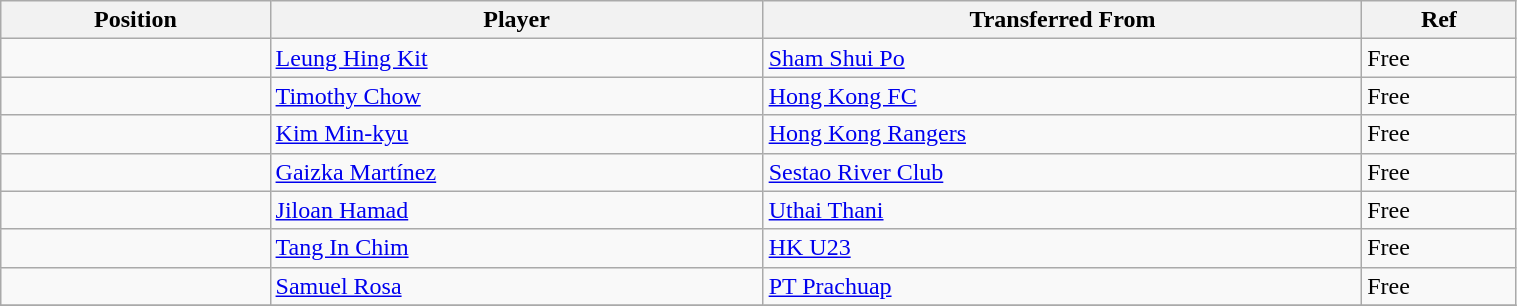<table class="wikitable sortable" style="width:80%; text-align:center; font-size:100%; text-align:left;">
<tr>
<th>Position</th>
<th>Player</th>
<th>Transferred From</th>
<th>Ref</th>
</tr>
<tr>
<td></td>
<td> <a href='#'>Leung Hing Kit</a></td>
<td> <a href='#'>Sham Shui Po</a></td>
<td>Free </td>
</tr>
<tr>
<td></td>
<td> <a href='#'>Timothy Chow</a></td>
<td> <a href='#'>Hong Kong FC</a></td>
<td>Free </td>
</tr>
<tr>
<td></td>
<td> <a href='#'>Kim Min-kyu</a></td>
<td> <a href='#'>Hong Kong Rangers</a></td>
<td>Free </td>
</tr>
<tr>
<td></td>
<td> <a href='#'>Gaizka Martínez</a></td>
<td> <a href='#'>Sestao River Club</a></td>
<td>Free</td>
</tr>
<tr>
<td></td>
<td> <a href='#'>Jiloan Hamad</a></td>
<td> <a href='#'>Uthai Thani</a></td>
<td>Free </td>
</tr>
<tr>
<td></td>
<td> <a href='#'>Tang In Chim</a></td>
<td> <a href='#'>HK U23</a></td>
<td>Free </td>
</tr>
<tr>
<td></td>
<td> <a href='#'>Samuel Rosa</a></td>
<td> <a href='#'>PT Prachuap</a></td>
<td>Free </td>
</tr>
<tr>
</tr>
</table>
